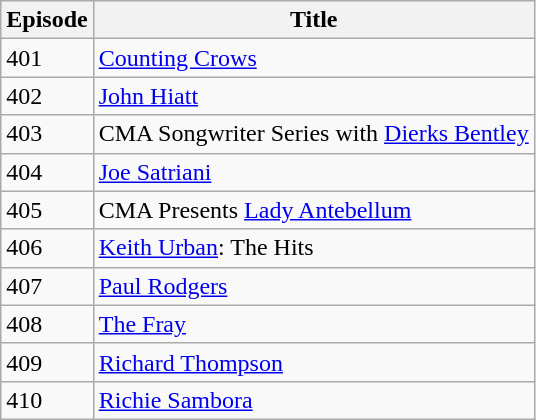<table class = "wikitable">
<tr>
<th>Episode</th>
<th>Title</th>
</tr>
<tr>
<td>401</td>
<td><a href='#'>Counting Crows</a></td>
</tr>
<tr>
<td>402</td>
<td><a href='#'>John Hiatt</a></td>
</tr>
<tr>
<td>403</td>
<td>CMA Songwriter Series with <a href='#'>Dierks Bentley</a></td>
</tr>
<tr>
<td>404</td>
<td><a href='#'>Joe Satriani</a></td>
</tr>
<tr>
<td>405</td>
<td>CMA Presents <a href='#'>Lady Antebellum</a></td>
</tr>
<tr>
<td>406</td>
<td><a href='#'>Keith Urban</a>: The Hits</td>
</tr>
<tr>
<td>407</td>
<td><a href='#'>Paul Rodgers</a></td>
</tr>
<tr>
<td>408</td>
<td><a href='#'>The Fray</a></td>
</tr>
<tr>
<td>409</td>
<td><a href='#'>Richard Thompson</a></td>
</tr>
<tr>
<td>410</td>
<td><a href='#'>Richie Sambora</a></td>
</tr>
</table>
